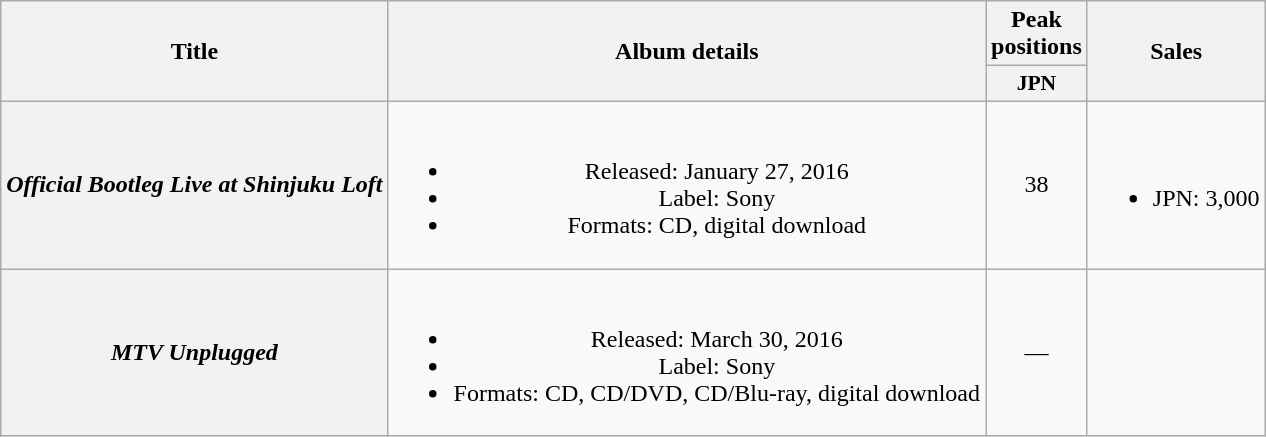<table class="wikitable plainrowheaders" style="text-align:center;">
<tr>
<th rowspan="2">Title</th>
<th rowspan="2">Album details</th>
<th colspan="1">Peak positions</th>
<th rowspan="2">Sales</th>
</tr>
<tr>
<th scope="col" style="width:3em;font-size:90%;">JPN<br></th>
</tr>
<tr>
<th scope="row"><em>Official Bootleg Live at Shinjuku Loft</em></th>
<td><br><ul><li>Released: January 27, 2016</li><li>Label: Sony</li><li>Formats: CD, digital download</li></ul></td>
<td>38</td>
<td><br><ul><li>JPN: 3,000</li></ul></td>
</tr>
<tr>
<th scope="row"><em>MTV Unplugged</em></th>
<td><br><ul><li>Released: March 30, 2016</li><li>Label: Sony</li><li>Formats: CD, CD/DVD, CD/Blu-ray, digital download</li></ul></td>
<td>—</td>
<td></td>
</tr>
</table>
